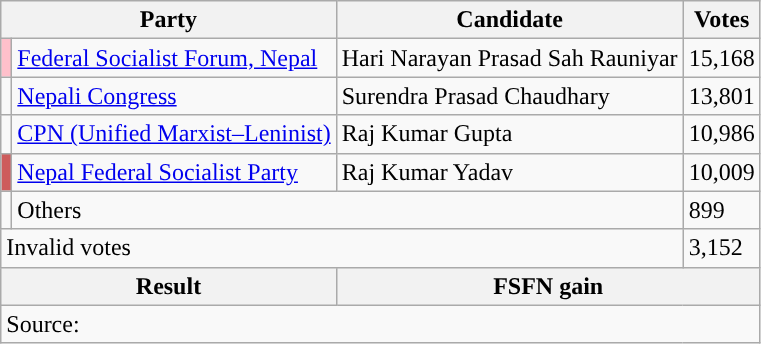<table class="wikitable">
<tr>
<th colspan="2">Party</th>
<th>Candidate</th>
<th>Votes</th>
</tr>
<tr>
<td style="background-color:pink"></td>
<td><a href='#'>Federal Socialist Forum, Nepal</a></td>
<td>Hari Narayan Prasad Sah Rauniyar</td>
<td>15,168</td>
</tr>
<tr>
<td style="background-color:"></td>
<td><a href='#'>Nepali Congress</a></td>
<td>Surendra Prasad Chaudhary</td>
<td>13,801</td>
</tr>
<tr>
<td style="background-color:"></td>
<td><a href='#'>CPN (Unified Marxist–Leninist)</a></td>
<td>Raj Kumar Gupta</td>
<td>10,986</td>
</tr>
<tr>
<td style="background-color:#CD5C5C"></td>
<td><a href='#'>Nepal Federal Socialist Party</a></td>
<td>Raj Kumar Yadav</td>
<td>10,009</td>
</tr>
<tr>
<td></td>
<td colspan="2">Others</td>
<td>899</td>
</tr>
<tr>
<td colspan="3">Invalid votes</td>
<td>3,152</td>
</tr>
<tr>
<th colspan="2">Result</th>
<th colspan="2">FSFN gain</th>
</tr>
<tr>
<td colspan="4">Source: </td>
</tr>
</table>
